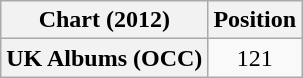<table class="wikitable plainrowheaders" style="text-align:center">
<tr>
<th scope="col">Chart (2012)</th>
<th scope="col">Position</th>
</tr>
<tr>
<th scope="row">UK Albums (OCC)</th>
<td>121</td>
</tr>
</table>
